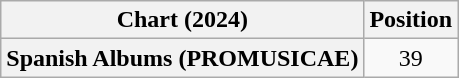<table class="wikitable sortable plainrowheaders" style="text-align:center">
<tr>
<th scope="col">Chart (2024)</th>
<th scope="col">Position</th>
</tr>
<tr>
<th scope="row">Spanish Albums (PROMUSICAE)</th>
<td>39</td>
</tr>
</table>
